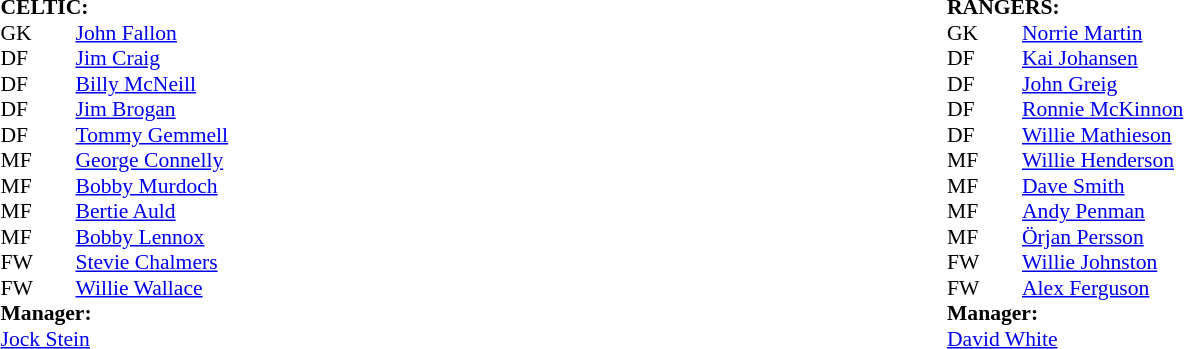<table width="100%">
<tr>
<td valign="top" width="50%"><br><table style="font-size: 90%" cellspacing="0" cellpadding="0">
<tr>
<td colspan="4"><strong>CELTIC:</strong></td>
</tr>
<tr>
<th width="25"></th>
<th width="25"></th>
</tr>
<tr>
<td>GK</td>
<td></td>
<td> <a href='#'>John Fallon</a></td>
</tr>
<tr>
<td>DF</td>
<td></td>
<td> <a href='#'>Jim Craig</a></td>
</tr>
<tr>
<td>DF</td>
<td></td>
<td> <a href='#'>Billy McNeill</a></td>
</tr>
<tr>
<td>DF</td>
<td></td>
<td> <a href='#'>Jim Brogan</a></td>
</tr>
<tr>
<td>DF</td>
<td></td>
<td> <a href='#'>Tommy Gemmell</a></td>
</tr>
<tr>
<td>MF</td>
<td></td>
<td> <a href='#'>George Connelly</a></td>
</tr>
<tr>
<td>MF</td>
<td></td>
<td> <a href='#'>Bobby Murdoch</a></td>
</tr>
<tr>
<td>MF</td>
<td></td>
<td> <a href='#'>Bertie Auld</a></td>
</tr>
<tr>
<td>MF</td>
<td></td>
<td> <a href='#'>Bobby Lennox</a></td>
</tr>
<tr>
<td>FW</td>
<td></td>
<td> <a href='#'>Stevie Chalmers</a></td>
</tr>
<tr>
<td>FW</td>
<td></td>
<td> <a href='#'>Willie Wallace</a></td>
</tr>
<tr>
<td colspan=4><strong>Manager:</strong></td>
</tr>
<tr>
<td colspan="4"> <a href='#'>Jock Stein</a></td>
</tr>
</table>
</td>
<td valign="top" width="50%"><br><table style="font-size: 90%" cellspacing="0" cellpadding="0">
<tr>
<td colspan="4"><strong>RANGERS:</strong></td>
</tr>
<tr>
<th width="25"></th>
<th width="25"></th>
</tr>
<tr>
<td>GK</td>
<td></td>
<td> <a href='#'>Norrie Martin</a></td>
</tr>
<tr>
<td>DF</td>
<td></td>
<td> <a href='#'>Kai Johansen</a></td>
</tr>
<tr>
<td>DF</td>
<td></td>
<td> <a href='#'>John Greig</a></td>
</tr>
<tr>
<td>DF</td>
<td></td>
<td> <a href='#'>Ronnie McKinnon</a></td>
</tr>
<tr>
<td>DF</td>
<td></td>
<td> <a href='#'>Willie Mathieson</a></td>
</tr>
<tr>
<td>MF</td>
<td></td>
<td> <a href='#'>Willie Henderson</a></td>
</tr>
<tr>
<td>MF</td>
<td></td>
<td> <a href='#'>Dave Smith</a></td>
</tr>
<tr>
<td>MF</td>
<td></td>
<td> <a href='#'>Andy Penman</a></td>
</tr>
<tr>
<td>MF</td>
<td></td>
<td> <a href='#'>Örjan Persson</a></td>
</tr>
<tr>
<td>FW</td>
<td></td>
<td> <a href='#'>Willie Johnston</a></td>
</tr>
<tr>
<td>FW</td>
<td></td>
<td> <a href='#'>Alex Ferguson</a></td>
</tr>
<tr>
<td colspan=4><strong>Manager:</strong></td>
</tr>
<tr>
<td colspan="4"> <a href='#'>David White</a></td>
</tr>
</table>
</td>
</tr>
</table>
